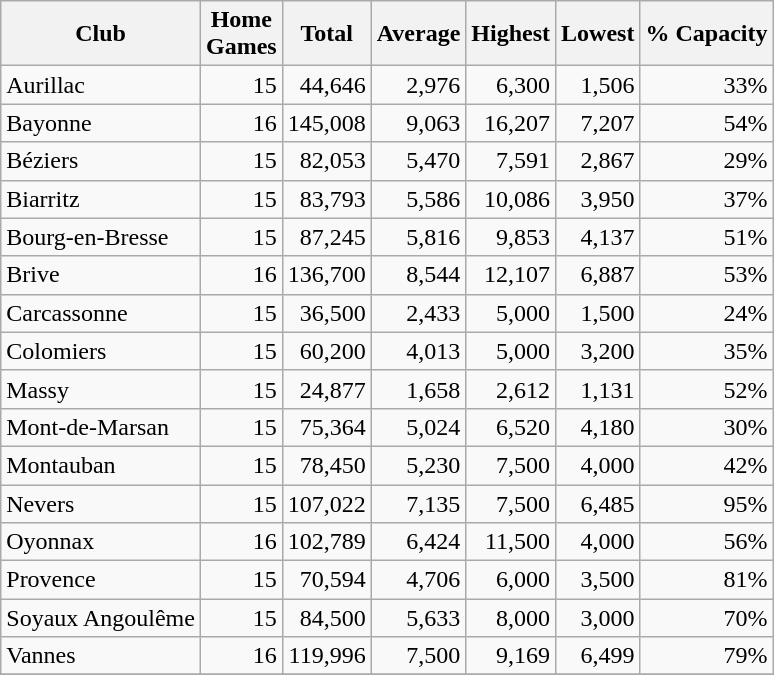<table class="wikitable sortable" style="text-align:right">
<tr>
<th>Club</th>
<th>Home<br>Games</th>
<th>Total</th>
<th>Average</th>
<th>Highest</th>
<th>Lowest</th>
<th>% Capacity</th>
</tr>
<tr>
<td style="text-align:left">Aurillac</td>
<td>15</td>
<td>44,646</td>
<td>2,976</td>
<td>6,300</td>
<td>1,506</td>
<td>33%</td>
</tr>
<tr>
<td style="text-align:left">Bayonne</td>
<td>16</td>
<td>145,008</td>
<td>9,063</td>
<td>16,207</td>
<td>7,207</td>
<td>54%</td>
</tr>
<tr>
<td style="text-align:left">Béziers</td>
<td>15</td>
<td>82,053</td>
<td>5,470</td>
<td>7,591</td>
<td>2,867</td>
<td>29%</td>
</tr>
<tr>
<td style="text-align:left">Biarritz</td>
<td>15</td>
<td>83,793</td>
<td>5,586</td>
<td>10,086</td>
<td>3,950</td>
<td>37%</td>
</tr>
<tr>
<td style="text-align:left">Bourg-en-Bresse</td>
<td>15</td>
<td>87,245</td>
<td>5,816</td>
<td>9,853</td>
<td>4,137</td>
<td>51%</td>
</tr>
<tr>
<td style="text-align:left">Brive</td>
<td>16</td>
<td>136,700</td>
<td>8,544</td>
<td>12,107</td>
<td>6,887</td>
<td>53%</td>
</tr>
<tr>
<td style="text-align:left">Carcassonne</td>
<td>15</td>
<td>36,500</td>
<td>2,433</td>
<td>5,000</td>
<td>1,500</td>
<td>24%</td>
</tr>
<tr>
<td style="text-align:left">Colomiers</td>
<td>15</td>
<td>60,200</td>
<td>4,013</td>
<td>5,000</td>
<td>3,200</td>
<td>35%</td>
</tr>
<tr>
<td style="text-align:left">Massy</td>
<td>15</td>
<td>24,877</td>
<td>1,658</td>
<td>2,612</td>
<td>1,131</td>
<td>52%</td>
</tr>
<tr>
<td style="text-align:left">Mont-de-Marsan</td>
<td>15</td>
<td>75,364</td>
<td>5,024</td>
<td>6,520</td>
<td>4,180</td>
<td>30%</td>
</tr>
<tr>
<td style="text-align:left">Montauban</td>
<td>15</td>
<td>78,450</td>
<td>5,230</td>
<td>7,500</td>
<td>4,000</td>
<td>42%</td>
</tr>
<tr>
<td style="text-align:left">Nevers</td>
<td>15</td>
<td>107,022</td>
<td>7,135</td>
<td>7,500</td>
<td>6,485</td>
<td>95%</td>
</tr>
<tr>
<td style="text-align:left">Oyonnax</td>
<td>16</td>
<td>102,789</td>
<td>6,424</td>
<td>11,500</td>
<td>4,000</td>
<td>56%</td>
</tr>
<tr>
<td style="text-align:left">Provence</td>
<td>15</td>
<td>70,594</td>
<td>4,706</td>
<td>6,000</td>
<td>3,500</td>
<td>81% </td>
</tr>
<tr>
<td style="text-align:left">Soyaux Angoulême</td>
<td>15</td>
<td>84,500</td>
<td>5,633</td>
<td>8,000</td>
<td>3,000</td>
<td>70%</td>
</tr>
<tr>
<td style="text-align:left">Vannes</td>
<td>16</td>
<td>119,996</td>
<td>7,500</td>
<td>9,169</td>
<td>6,499</td>
<td>79%</td>
</tr>
<tr>
</tr>
</table>
